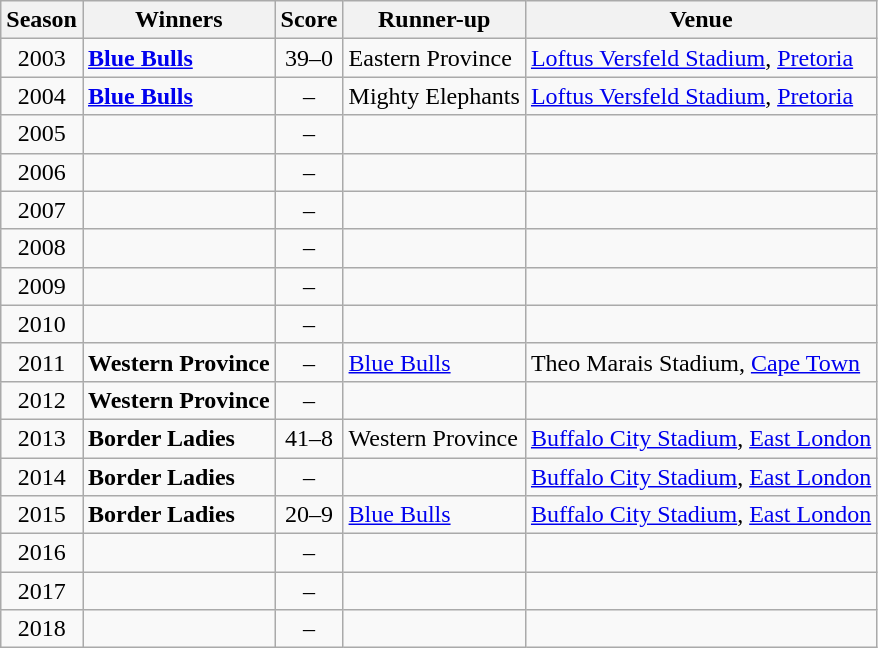<table class="wikitable" style="text-align:center;">
<tr>
<th>Season</th>
<th>Winners</th>
<th>Score</th>
<th>Runner-up</th>
<th>Venue</th>
</tr>
<tr>
<td>2003</td>
<td align=left><strong><a href='#'>Blue Bulls</a></strong></td>
<td>39–0</td>
<td align=left>Eastern Province</td>
<td align=left><a href='#'>Loftus Versfeld Stadium</a>, <a href='#'>Pretoria</a></td>
</tr>
<tr>
<td>2004</td>
<td align=left><strong><a href='#'>Blue Bulls</a></strong></td>
<td>–</td>
<td align=left>Mighty Elephants</td>
<td align=left><a href='#'>Loftus Versfeld Stadium</a>, <a href='#'>Pretoria</a></td>
</tr>
<tr>
<td>2005</td>
<td align=left><strong> </strong></td>
<td>–</td>
<td align=left></td>
<td align=left></td>
</tr>
<tr>
<td>2006</td>
<td align=left><strong> </strong></td>
<td>–</td>
<td align=left></td>
<td align=left></td>
</tr>
<tr>
<td>2007</td>
<td align=left><strong> </strong></td>
<td>–</td>
<td align=left></td>
<td align=left></td>
</tr>
<tr>
<td>2008</td>
<td align=left><strong> </strong></td>
<td>–</td>
<td align=left></td>
<td align=left></td>
</tr>
<tr>
<td>2009</td>
<td align=left><strong> </strong></td>
<td>–</td>
<td align=left></td>
<td align=left></td>
</tr>
<tr>
<td>2010</td>
<td align=left><strong> </strong></td>
<td>–</td>
<td align=left></td>
<td align=left></td>
</tr>
<tr>
<td>2011</td>
<td align=left><strong>Western Province</strong></td>
<td>–</td>
<td align=left><a href='#'>Blue Bulls</a></td>
<td align=left>Theo Marais Stadium, <a href='#'>Cape Town</a></td>
</tr>
<tr>
<td>2012</td>
<td align=left><strong>Western Province</strong></td>
<td>–</td>
<td align=left></td>
<td align=left></td>
</tr>
<tr>
<td>2013</td>
<td align=left><strong>Border Ladies</strong></td>
<td>41–8</td>
<td align=left>Western Province</td>
<td align=left><a href='#'>Buffalo City Stadium</a>, <a href='#'>East London</a></td>
</tr>
<tr>
<td>2014</td>
<td align=left><strong>Border Ladies</strong></td>
<td>–</td>
<td align=left></td>
<td align=left><a href='#'>Buffalo City Stadium</a>, <a href='#'>East London</a></td>
</tr>
<tr>
<td>2015</td>
<td align=left><strong>Border Ladies</strong></td>
<td>20–9</td>
<td align=left><a href='#'>Blue Bulls</a></td>
<td align=left><a href='#'>Buffalo City Stadium</a>, <a href='#'>East London</a></td>
</tr>
<tr>
<td>2016</td>
<td align=left><strong> </strong></td>
<td>–</td>
<td align=left></td>
<td align=left></td>
</tr>
<tr>
<td>2017</td>
<td align=left><strong> </strong></td>
<td>–</td>
<td align=left></td>
<td align=left></td>
</tr>
<tr>
<td>2018</td>
<td align=left><strong> </strong></td>
<td>–</td>
<td align=left></td>
<td align=left></td>
</tr>
</table>
